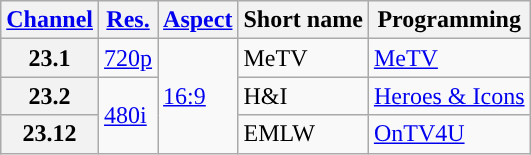<table class="wikitable">
<tr>
<th scope = "col"><a href='#'>Channel</a></th>
<th scope = "col"><a href='#'>Res.</a></th>
<th scope = "col"><a href='#'>Aspect</a></th>
<th scope = "col">Short name</th>
<th scope = "col">Programming</th>
</tr>
<tr>
<th scope="row">23.1</th>
<td><a href='#'>720p</a></td>
<td rowspan="3"><a href='#'>16:9</a></td>
<td>MeTV</td>
<td><a href='#'>MeTV</a></td>
</tr>
<tr>
<th scope="row">23.2</th>
<td rowspan="2"><a href='#'>480i</a></td>
<td>H&I</td>
<td><a href='#'>Heroes & Icons</a></td>
</tr>
<tr>
<th scope="row">23.12</th>
<td>EMLW</td>
<td><a href='#'>OnTV4U</a></td>
</tr>
</table>
